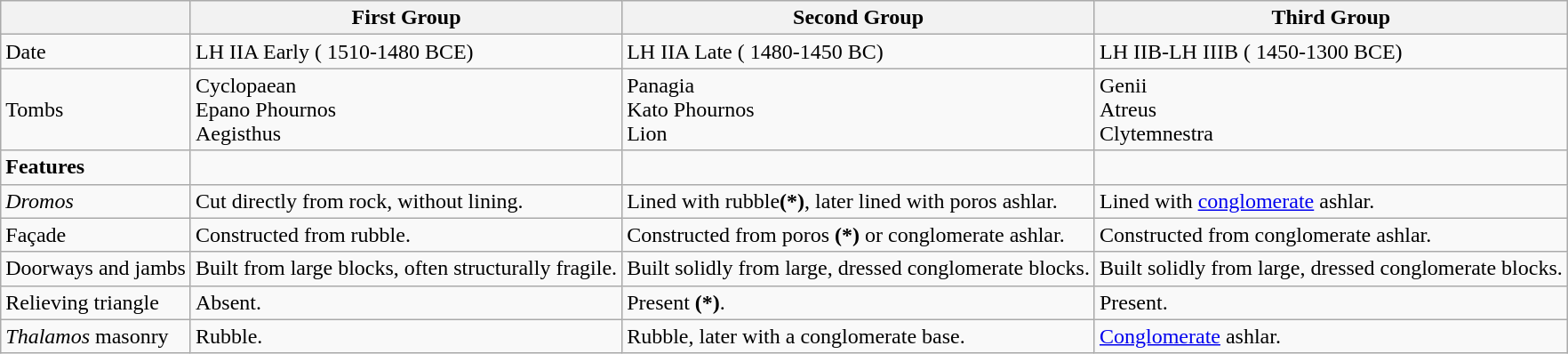<table class="wikitable">
<tr>
<th></th>
<th>First Group</th>
<th>Second Group</th>
<th>Third Group</th>
</tr>
<tr>
<td>Date</td>
<td>LH IIA Early ( 1510-1480 BCE)</td>
<td>LH IIA Late ( 1480-1450 BC)</td>
<td>LH IIB-LH IIIB ( 1450-1300 BCE)</td>
</tr>
<tr>
<td>Tombs</td>
<td>Cyclopaean<br>Epano Phournos<br>Aegisthus</td>
<td>Panagia<br>Kato Phournos<br>Lion</td>
<td>Genii<br>Atreus<br>Clytemnestra</td>
</tr>
<tr>
<td><strong>Features</strong></td>
<td></td>
<td></td>
<td></td>
</tr>
<tr>
<td><em>Dromos</em></td>
<td>Cut directly from rock, without lining.</td>
<td>Lined with rubble<strong>(*)</strong>, later lined with poros ashlar.</td>
<td>Lined with <a href='#'>conglomerate</a> ashlar.</td>
</tr>
<tr>
<td>Façade</td>
<td>Constructed from rubble.</td>
<td>Constructed from poros <strong>(*)</strong> or conglomerate ashlar.</td>
<td>Constructed from conglomerate ashlar.</td>
</tr>
<tr>
<td>Doorways and jambs</td>
<td>Built from large blocks, often structurally fragile.</td>
<td>Built solidly from large, dressed conglomerate blocks.</td>
<td>Built solidly from large, dressed conglomerate blocks.</td>
</tr>
<tr>
<td>Relieving triangle</td>
<td>Absent.</td>
<td>Present <strong>(*)</strong>.</td>
<td>Present.</td>
</tr>
<tr>
<td><em>Thalamos</em> masonry</td>
<td>Rubble.</td>
<td>Rubble, later with a conglomerate base.</td>
<td><a href='#'>Conglomerate</a> ashlar.</td>
</tr>
</table>
